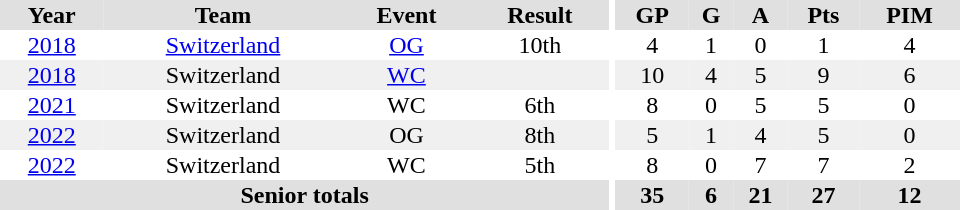<table border="0" cellpadding="1" cellspacing="0" ID="Table3" style="text-align:center; width:40em">
<tr ALIGN="center" bgcolor="#e0e0e0">
<th>Year</th>
<th>Team</th>
<th>Event</th>
<th>Result</th>
<th rowspan="99" bgcolor="#ffffff"></th>
<th>GP</th>
<th>G</th>
<th>A</th>
<th>Pts</th>
<th>PIM</th>
</tr>
<tr>
<td><a href='#'>2018</a></td>
<td><a href='#'>Switzerland</a></td>
<td><a href='#'>OG</a></td>
<td>10th</td>
<td>4</td>
<td>1</td>
<td>0</td>
<td>1</td>
<td>4</td>
</tr>
<tr bgcolor="f0f0f0">
<td><a href='#'>2018</a></td>
<td>Switzerland</td>
<td><a href='#'>WC</a></td>
<td></td>
<td>10</td>
<td>4</td>
<td>5</td>
<td>9</td>
<td>6</td>
</tr>
<tr>
<td><a href='#'>2021</a></td>
<td>Switzerland</td>
<td>WC</td>
<td>6th</td>
<td>8</td>
<td>0</td>
<td>5</td>
<td>5</td>
<td>0</td>
</tr>
<tr bgcolor="#f0f0f0">
<td><a href='#'>2022</a></td>
<td>Switzerland</td>
<td>OG</td>
<td>8th</td>
<td>5</td>
<td>1</td>
<td>4</td>
<td>5</td>
<td>0</td>
</tr>
<tr>
<td><a href='#'>2022</a></td>
<td>Switzerland</td>
<td>WC</td>
<td>5th</td>
<td>8</td>
<td>0</td>
<td>7</td>
<td>7</td>
<td>2</td>
</tr>
<tr bgcolor="#e0e0e0">
<th colspan="4">Senior totals</th>
<th>35</th>
<th>6</th>
<th>21</th>
<th>27</th>
<th>12</th>
</tr>
</table>
